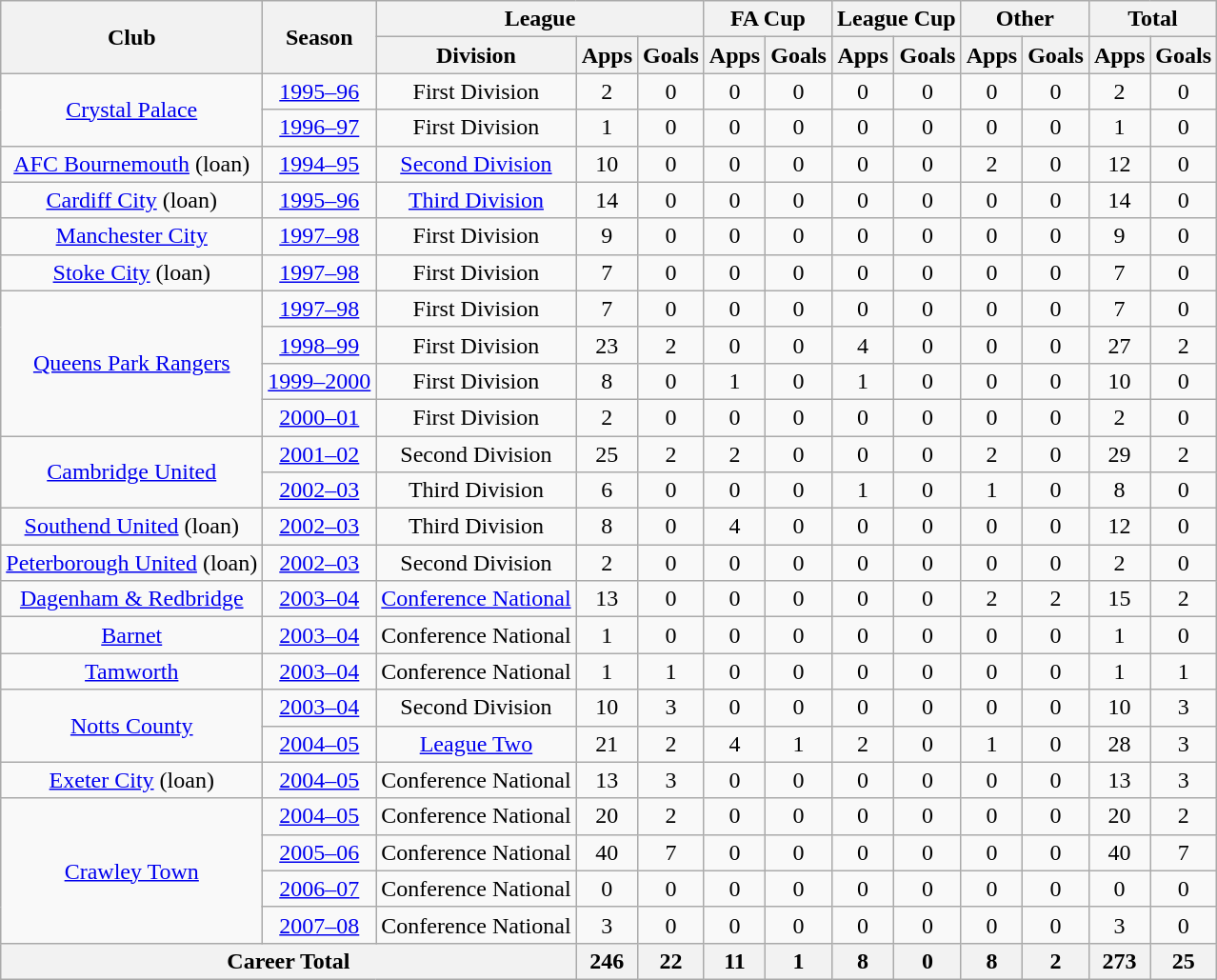<table class="wikitable" style="text-align:center">
<tr>
<th rowspan="2">Club</th>
<th rowspan="2">Season</th>
<th colspan="3">League</th>
<th colspan="2">FA Cup</th>
<th colspan="2">League Cup</th>
<th colspan="2">Other</th>
<th colspan="2">Total</th>
</tr>
<tr>
<th>Division</th>
<th>Apps</th>
<th>Goals</th>
<th>Apps</th>
<th>Goals</th>
<th>Apps</th>
<th>Goals</th>
<th>Apps</th>
<th>Goals</th>
<th>Apps</th>
<th>Goals</th>
</tr>
<tr>
<td rowspan=2><a href='#'>Crystal Palace</a></td>
<td><a href='#'>1995–96</a></td>
<td>First Division</td>
<td>2</td>
<td>0</td>
<td>0</td>
<td>0</td>
<td>0</td>
<td>0</td>
<td>0</td>
<td>0</td>
<td>2</td>
<td>0</td>
</tr>
<tr>
<td><a href='#'>1996–97</a></td>
<td>First Division</td>
<td>1</td>
<td>0</td>
<td>0</td>
<td>0</td>
<td>0</td>
<td>0</td>
<td>0</td>
<td>0</td>
<td>1</td>
<td>0</td>
</tr>
<tr>
<td><a href='#'>AFC Bournemouth</a> (loan)</td>
<td><a href='#'>1994–95</a></td>
<td><a href='#'>Second Division</a></td>
<td>10</td>
<td>0</td>
<td>0</td>
<td>0</td>
<td>0</td>
<td>0</td>
<td>2</td>
<td>0</td>
<td>12</td>
<td>0</td>
</tr>
<tr>
<td><a href='#'>Cardiff City</a> (loan)</td>
<td><a href='#'>1995–96</a></td>
<td><a href='#'>Third Division</a></td>
<td>14</td>
<td>0</td>
<td>0</td>
<td>0</td>
<td>0</td>
<td>0</td>
<td>0</td>
<td>0</td>
<td>14</td>
<td>0</td>
</tr>
<tr>
<td><a href='#'>Manchester City</a></td>
<td><a href='#'>1997–98</a></td>
<td>First Division</td>
<td>9</td>
<td>0</td>
<td>0</td>
<td>0</td>
<td>0</td>
<td>0</td>
<td>0</td>
<td>0</td>
<td>9</td>
<td>0</td>
</tr>
<tr>
<td><a href='#'>Stoke City</a> (loan)</td>
<td><a href='#'>1997–98</a></td>
<td>First Division</td>
<td>7</td>
<td>0</td>
<td>0</td>
<td>0</td>
<td>0</td>
<td>0</td>
<td>0</td>
<td>0</td>
<td>7</td>
<td>0</td>
</tr>
<tr>
<td rowspan=4><a href='#'>Queens Park Rangers</a></td>
<td><a href='#'>1997–98</a></td>
<td>First Division</td>
<td>7</td>
<td>0</td>
<td>0</td>
<td>0</td>
<td>0</td>
<td>0</td>
<td>0</td>
<td>0</td>
<td>7</td>
<td>0</td>
</tr>
<tr>
<td><a href='#'>1998–99</a></td>
<td>First Division</td>
<td>23</td>
<td>2</td>
<td>0</td>
<td>0</td>
<td>4</td>
<td>0</td>
<td>0</td>
<td>0</td>
<td>27</td>
<td>2</td>
</tr>
<tr>
<td><a href='#'>1999–2000</a></td>
<td>First Division</td>
<td>8</td>
<td>0</td>
<td>1</td>
<td>0</td>
<td>1</td>
<td>0</td>
<td>0</td>
<td>0</td>
<td>10</td>
<td>0</td>
</tr>
<tr>
<td><a href='#'>2000–01</a></td>
<td>First Division</td>
<td>2</td>
<td>0</td>
<td>0</td>
<td>0</td>
<td>0</td>
<td>0</td>
<td>0</td>
<td>0</td>
<td>2</td>
<td>0</td>
</tr>
<tr>
<td rowspan=2><a href='#'>Cambridge United</a></td>
<td><a href='#'>2001–02</a></td>
<td>Second Division</td>
<td>25</td>
<td>2</td>
<td>2</td>
<td>0</td>
<td>0</td>
<td>0</td>
<td>2</td>
<td>0</td>
<td>29</td>
<td>2</td>
</tr>
<tr>
<td><a href='#'>2002–03</a></td>
<td>Third Division</td>
<td>6</td>
<td>0</td>
<td>0</td>
<td>0</td>
<td>1</td>
<td>0</td>
<td>1</td>
<td>0</td>
<td>8</td>
<td>0</td>
</tr>
<tr>
<td><a href='#'>Southend United</a> (loan)</td>
<td><a href='#'>2002–03</a></td>
<td>Third Division</td>
<td>8</td>
<td>0</td>
<td>4</td>
<td>0</td>
<td>0</td>
<td>0</td>
<td>0</td>
<td>0</td>
<td>12</td>
<td>0</td>
</tr>
<tr>
<td><a href='#'>Peterborough United</a> (loan)</td>
<td><a href='#'>2002–03</a></td>
<td>Second Division</td>
<td>2</td>
<td>0</td>
<td>0</td>
<td>0</td>
<td>0</td>
<td>0</td>
<td>0</td>
<td>0</td>
<td>2</td>
<td>0</td>
</tr>
<tr>
<td><a href='#'>Dagenham & Redbridge</a></td>
<td><a href='#'>2003–04</a></td>
<td><a href='#'>Conference National</a></td>
<td>13</td>
<td>0</td>
<td>0</td>
<td>0</td>
<td>0</td>
<td>0</td>
<td>2</td>
<td>2</td>
<td>15</td>
<td>2</td>
</tr>
<tr>
<td><a href='#'>Barnet</a></td>
<td><a href='#'>2003–04</a></td>
<td>Conference National</td>
<td>1</td>
<td>0</td>
<td>0</td>
<td>0</td>
<td>0</td>
<td>0</td>
<td>0</td>
<td>0</td>
<td>1</td>
<td>0</td>
</tr>
<tr>
<td><a href='#'>Tamworth</a></td>
<td><a href='#'>2003–04</a></td>
<td>Conference National</td>
<td>1</td>
<td>1</td>
<td>0</td>
<td>0</td>
<td>0</td>
<td>0</td>
<td>0</td>
<td>0</td>
<td>1</td>
<td>1</td>
</tr>
<tr>
<td rowspan=2><a href='#'>Notts County</a></td>
<td><a href='#'>2003–04</a></td>
<td>Second Division</td>
<td>10</td>
<td>3</td>
<td>0</td>
<td>0</td>
<td>0</td>
<td>0</td>
<td>0</td>
<td>0</td>
<td>10</td>
<td>3</td>
</tr>
<tr>
<td><a href='#'>2004–05</a></td>
<td><a href='#'>League Two</a></td>
<td>21</td>
<td>2</td>
<td>4</td>
<td>1</td>
<td>2</td>
<td>0</td>
<td>1</td>
<td>0</td>
<td>28</td>
<td>3</td>
</tr>
<tr>
<td><a href='#'>Exeter City</a> (loan)</td>
<td><a href='#'>2004–05</a></td>
<td>Conference National</td>
<td>13</td>
<td>3</td>
<td>0</td>
<td>0</td>
<td>0</td>
<td>0</td>
<td>0</td>
<td>0</td>
<td>13</td>
<td>3</td>
</tr>
<tr>
<td rowspan=4><a href='#'>Crawley Town</a></td>
<td><a href='#'>2004–05</a></td>
<td>Conference National</td>
<td>20</td>
<td>2</td>
<td>0</td>
<td>0</td>
<td>0</td>
<td>0</td>
<td>0</td>
<td>0</td>
<td>20</td>
<td>2</td>
</tr>
<tr>
<td><a href='#'>2005–06</a></td>
<td>Conference National</td>
<td>40</td>
<td>7</td>
<td>0</td>
<td>0</td>
<td>0</td>
<td>0</td>
<td>0</td>
<td>0</td>
<td>40</td>
<td>7</td>
</tr>
<tr>
<td><a href='#'>2006–07</a></td>
<td>Conference National</td>
<td>0</td>
<td>0</td>
<td>0</td>
<td>0</td>
<td>0</td>
<td>0</td>
<td>0</td>
<td>0</td>
<td>0</td>
<td>0</td>
</tr>
<tr>
<td><a href='#'>2007–08</a></td>
<td>Conference National</td>
<td>3</td>
<td>0</td>
<td>0</td>
<td>0</td>
<td>0</td>
<td>0</td>
<td>0</td>
<td>0</td>
<td>3</td>
<td>0</td>
</tr>
<tr>
<th colspan="3">Career Total</th>
<th>246</th>
<th>22</th>
<th>11</th>
<th>1</th>
<th>8</th>
<th>0</th>
<th>8</th>
<th>2</th>
<th>273</th>
<th>25</th>
</tr>
</table>
